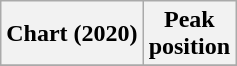<table class="wikitable plainrowheaders">
<tr>
<th scope="col">Chart (2020)</th>
<th scope="col">Peak<br>position</th>
</tr>
<tr>
</tr>
</table>
